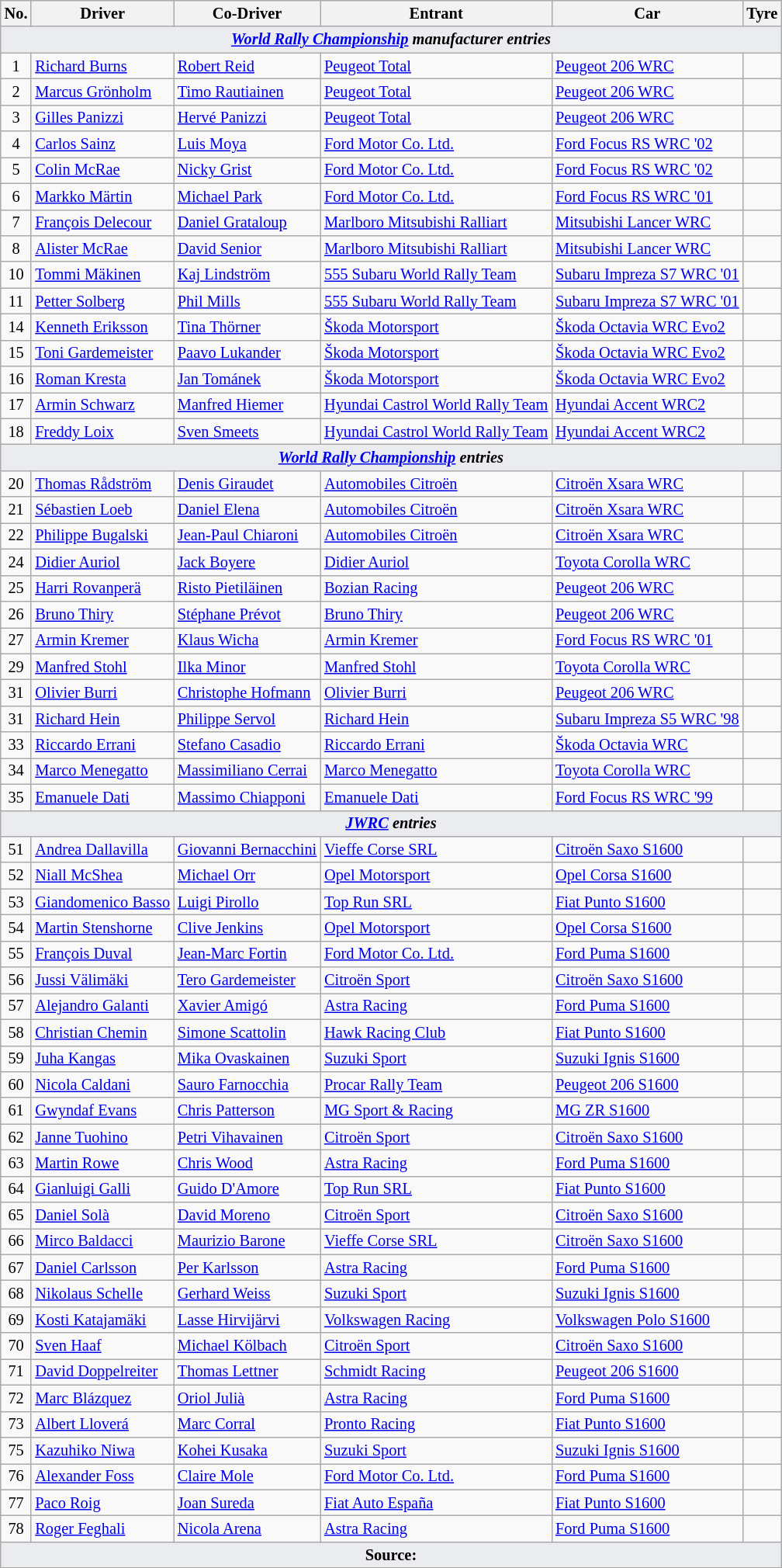<table class="wikitable" style="font-size: 85%;">
<tr>
<th>No.</th>
<th>Driver</th>
<th>Co-Driver</th>
<th>Entrant</th>
<th>Car</th>
<th>Tyre</th>
</tr>
<tr>
<td style="background-color:#EAECF0; text-align:center" colspan="6"><strong><em><a href='#'>World Rally Championship</a> manufacturer entries</em></strong></td>
</tr>
<tr>
<td align="center">1</td>
<td> <a href='#'>Richard Burns</a></td>
<td> <a href='#'>Robert Reid</a></td>
<td> <a href='#'>Peugeot Total</a></td>
<td><a href='#'>Peugeot 206 WRC</a></td>
<td align="center"></td>
</tr>
<tr>
<td align="center">2</td>
<td> <a href='#'>Marcus Grönholm</a></td>
<td> <a href='#'>Timo Rautiainen</a></td>
<td> <a href='#'>Peugeot Total</a></td>
<td><a href='#'>Peugeot 206 WRC</a></td>
<td align="center"></td>
</tr>
<tr>
<td align="center">3</td>
<td> <a href='#'>Gilles Panizzi</a></td>
<td> <a href='#'>Hervé Panizzi</a></td>
<td> <a href='#'>Peugeot Total</a></td>
<td><a href='#'>Peugeot 206 WRC</a></td>
<td align="center"></td>
</tr>
<tr>
<td align="center">4</td>
<td> <a href='#'>Carlos Sainz</a></td>
<td> <a href='#'>Luis Moya</a></td>
<td> <a href='#'>Ford Motor Co. Ltd.</a></td>
<td><a href='#'>Ford Focus RS WRC '02</a></td>
<td align="center"></td>
</tr>
<tr>
<td align="center">5</td>
<td> <a href='#'>Colin McRae</a></td>
<td> <a href='#'>Nicky Grist</a></td>
<td> <a href='#'>Ford Motor Co. Ltd.</a></td>
<td><a href='#'>Ford Focus RS WRC '02</a></td>
<td align="center"></td>
</tr>
<tr>
<td align="center">6</td>
<td> <a href='#'>Markko Märtin</a></td>
<td> <a href='#'>Michael Park</a></td>
<td> <a href='#'>Ford Motor Co. Ltd.</a></td>
<td><a href='#'>Ford Focus RS WRC '01</a></td>
<td align="center"></td>
</tr>
<tr>
<td align="center">7</td>
<td> <a href='#'>François Delecour</a></td>
<td> <a href='#'>Daniel Grataloup</a></td>
<td> <a href='#'>Marlboro Mitsubishi Ralliart</a></td>
<td><a href='#'>Mitsubishi Lancer WRC</a></td>
<td align="center"></td>
</tr>
<tr>
<td align="center">8</td>
<td> <a href='#'>Alister McRae</a></td>
<td> <a href='#'>David Senior</a></td>
<td> <a href='#'>Marlboro Mitsubishi Ralliart</a></td>
<td><a href='#'>Mitsubishi Lancer WRC</a></td>
<td align="center"></td>
</tr>
<tr>
<td align="center">10</td>
<td> <a href='#'>Tommi Mäkinen</a></td>
<td> <a href='#'>Kaj Lindström</a></td>
<td> <a href='#'>555 Subaru World Rally Team</a></td>
<td><a href='#'>Subaru Impreza S7 WRC '01</a></td>
<td align="center"></td>
</tr>
<tr>
<td align="center">11</td>
<td> <a href='#'>Petter Solberg</a></td>
<td> <a href='#'>Phil Mills</a></td>
<td> <a href='#'>555 Subaru World Rally Team</a></td>
<td><a href='#'>Subaru Impreza S7 WRC '01</a></td>
<td align="center"></td>
</tr>
<tr>
<td align="center">14</td>
<td> <a href='#'>Kenneth Eriksson</a></td>
<td> <a href='#'>Tina Thörner</a></td>
<td> <a href='#'>Škoda Motorsport</a></td>
<td><a href='#'>Škoda Octavia WRC Evo2</a></td>
<td align="center"></td>
</tr>
<tr>
<td align="center">15</td>
<td> <a href='#'>Toni Gardemeister</a></td>
<td> <a href='#'>Paavo Lukander</a></td>
<td> <a href='#'>Škoda Motorsport</a></td>
<td><a href='#'>Škoda Octavia WRC Evo2</a></td>
<td align="center"></td>
</tr>
<tr>
<td align="center">16</td>
<td> <a href='#'>Roman Kresta</a></td>
<td> <a href='#'>Jan Tománek</a></td>
<td> <a href='#'>Škoda Motorsport</a></td>
<td><a href='#'>Škoda Octavia WRC Evo2</a></td>
<td align="center"></td>
</tr>
<tr>
<td align="center">17</td>
<td> <a href='#'>Armin Schwarz</a></td>
<td> <a href='#'>Manfred Hiemer</a></td>
<td> <a href='#'>Hyundai Castrol World Rally Team</a></td>
<td><a href='#'>Hyundai Accent WRC2</a></td>
<td align="center"></td>
</tr>
<tr>
<td align="center">18</td>
<td> <a href='#'>Freddy Loix</a></td>
<td> <a href='#'>Sven Smeets</a></td>
<td> <a href='#'>Hyundai Castrol World Rally Team</a></td>
<td><a href='#'>Hyundai Accent WRC2</a></td>
<td align="center"></td>
</tr>
<tr>
<td style="background-color:#EAECF0; text-align:center" colspan="6"><strong><em><a href='#'>World Rally Championship</a> entries</em></strong></td>
</tr>
<tr>
<td align="center">20</td>
<td> <a href='#'>Thomas Rådström</a></td>
<td> <a href='#'>Denis Giraudet</a></td>
<td> <a href='#'>Automobiles Citroën</a></td>
<td><a href='#'>Citroën Xsara WRC</a></td>
<td align="center"></td>
</tr>
<tr>
<td align="center">21</td>
<td> <a href='#'>Sébastien Loeb</a></td>
<td> <a href='#'>Daniel Elena</a></td>
<td> <a href='#'>Automobiles Citroën</a></td>
<td><a href='#'>Citroën Xsara WRC</a></td>
<td align="center"></td>
</tr>
<tr>
<td align="center">22</td>
<td> <a href='#'>Philippe Bugalski</a></td>
<td> <a href='#'>Jean-Paul Chiaroni</a></td>
<td> <a href='#'>Automobiles Citroën</a></td>
<td><a href='#'>Citroën Xsara WRC</a></td>
<td align="center"></td>
</tr>
<tr>
<td align="center">24</td>
<td> <a href='#'>Didier Auriol</a></td>
<td> <a href='#'>Jack Boyere</a></td>
<td> <a href='#'>Didier Auriol</a></td>
<td><a href='#'>Toyota Corolla WRC</a></td>
<td align="center"></td>
</tr>
<tr>
<td align="center">25</td>
<td> <a href='#'>Harri Rovanperä</a></td>
<td> <a href='#'>Risto Pietiläinen</a></td>
<td> <a href='#'>Bozian Racing</a></td>
<td><a href='#'>Peugeot 206 WRC</a></td>
<td align="center"></td>
</tr>
<tr>
<td align="center">26</td>
<td> <a href='#'>Bruno Thiry</a></td>
<td> <a href='#'>Stéphane Prévot</a></td>
<td> <a href='#'>Bruno Thiry</a></td>
<td><a href='#'>Peugeot 206 WRC</a></td>
<td align="center"></td>
</tr>
<tr>
<td align="center">27</td>
<td> <a href='#'>Armin Kremer</a></td>
<td> <a href='#'>Klaus Wicha</a></td>
<td> <a href='#'>Armin Kremer</a></td>
<td><a href='#'>Ford Focus RS WRC '01</a></td>
<td align="center"></td>
</tr>
<tr>
<td align="center">29</td>
<td> <a href='#'>Manfred Stohl</a></td>
<td> <a href='#'>Ilka Minor</a></td>
<td> <a href='#'>Manfred Stohl</a></td>
<td><a href='#'>Toyota Corolla WRC</a></td>
<td align="center"></td>
</tr>
<tr>
<td align="center">31</td>
<td> <a href='#'>Olivier Burri</a></td>
<td> <a href='#'>Christophe Hofmann</a></td>
<td> <a href='#'>Olivier Burri</a></td>
<td><a href='#'>Peugeot 206 WRC</a></td>
<td align="center"></td>
</tr>
<tr>
<td align="center">31</td>
<td> <a href='#'>Richard Hein</a></td>
<td> <a href='#'>Philippe Servol</a></td>
<td> <a href='#'>Richard Hein</a></td>
<td><a href='#'>Subaru Impreza S5 WRC '98</a></td>
<td></td>
</tr>
<tr>
<td align="center">33</td>
<td> <a href='#'>Riccardo Errani</a></td>
<td> <a href='#'>Stefano Casadio</a></td>
<td> <a href='#'>Riccardo Errani</a></td>
<td><a href='#'>Škoda Octavia WRC</a></td>
<td></td>
</tr>
<tr>
<td align="center">34</td>
<td> <a href='#'>Marco Menegatto</a></td>
<td> <a href='#'>Massimiliano Cerrai</a></td>
<td> <a href='#'>Marco Menegatto</a></td>
<td><a href='#'>Toyota Corolla WRC</a></td>
<td align="center"></td>
</tr>
<tr>
<td align="center">35</td>
<td> <a href='#'>Emanuele Dati</a></td>
<td> <a href='#'>Massimo Chiapponi</a></td>
<td> <a href='#'>Emanuele Dati</a></td>
<td><a href='#'>Ford Focus RS WRC '99</a></td>
<td align="center"></td>
</tr>
<tr>
<td style="background-color:#EAECF0; text-align:center" colspan="6"><strong><em><a href='#'>JWRC</a> entries</em></strong></td>
</tr>
<tr>
<td align="center">51</td>
<td> <a href='#'>Andrea Dallavilla</a></td>
<td> <a href='#'>Giovanni Bernacchini</a></td>
<td> <a href='#'>Vieffe Corse SRL</a></td>
<td><a href='#'>Citroën Saxo S1600</a></td>
<td align="center"></td>
</tr>
<tr>
<td align="center">52</td>
<td> <a href='#'>Niall McShea</a></td>
<td> <a href='#'>Michael Orr</a></td>
<td> <a href='#'>Opel Motorsport</a></td>
<td><a href='#'>Opel Corsa S1600</a></td>
<td align="center"></td>
</tr>
<tr>
<td align="center">53</td>
<td> <a href='#'>Giandomenico Basso</a></td>
<td> <a href='#'>Luigi Pirollo</a></td>
<td> <a href='#'>Top Run SRL</a></td>
<td><a href='#'>Fiat Punto S1600</a></td>
<td align="center"></td>
</tr>
<tr>
<td align="center">54</td>
<td> <a href='#'>Martin Stenshorne</a></td>
<td> <a href='#'>Clive Jenkins</a></td>
<td> <a href='#'>Opel Motorsport</a></td>
<td><a href='#'>Opel Corsa S1600</a></td>
<td align="center"></td>
</tr>
<tr>
<td align="center">55</td>
<td> <a href='#'>François Duval</a></td>
<td> <a href='#'>Jean-Marc Fortin</a></td>
<td> <a href='#'>Ford Motor Co. Ltd.</a></td>
<td><a href='#'>Ford Puma S1600</a></td>
<td align="center"></td>
</tr>
<tr>
<td align="center">56</td>
<td> <a href='#'>Jussi Välimäki</a></td>
<td> <a href='#'>Tero Gardemeister</a></td>
<td> <a href='#'>Citroën Sport</a></td>
<td><a href='#'>Citroën Saxo S1600</a></td>
<td align="center"></td>
</tr>
<tr>
<td align="center">57</td>
<td> <a href='#'>Alejandro Galanti</a></td>
<td> <a href='#'>Xavier Amigó</a></td>
<td> <a href='#'>Astra Racing</a></td>
<td><a href='#'>Ford Puma S1600</a></td>
<td align="center"></td>
</tr>
<tr>
<td align="center">58</td>
<td> <a href='#'>Christian Chemin</a></td>
<td> <a href='#'>Simone Scattolin</a></td>
<td> <a href='#'>Hawk Racing Club</a></td>
<td><a href='#'>Fiat Punto S1600</a></td>
<td align="center"></td>
</tr>
<tr>
<td align="center">59</td>
<td> <a href='#'>Juha Kangas</a></td>
<td> <a href='#'>Mika Ovaskainen</a></td>
<td> <a href='#'>Suzuki Sport</a></td>
<td><a href='#'>Suzuki Ignis S1600</a></td>
<td align="center"></td>
</tr>
<tr>
<td align="center">60</td>
<td> <a href='#'>Nicola Caldani</a></td>
<td> <a href='#'>Sauro Farnocchia</a></td>
<td> <a href='#'>Procar Rally Team</a></td>
<td><a href='#'>Peugeot 206 S1600</a></td>
<td align="center"></td>
</tr>
<tr>
<td align="center">61</td>
<td> <a href='#'>Gwyndaf Evans</a></td>
<td> <a href='#'>Chris Patterson</a></td>
<td> <a href='#'>MG Sport & Racing</a></td>
<td><a href='#'>MG ZR S1600</a></td>
<td align="center"></td>
</tr>
<tr>
<td align="center">62</td>
<td> <a href='#'>Janne Tuohino</a></td>
<td> <a href='#'>Petri Vihavainen</a></td>
<td> <a href='#'>Citroën Sport</a></td>
<td><a href='#'>Citroën Saxo S1600</a></td>
<td align="center"></td>
</tr>
<tr>
<td align="center">63</td>
<td> <a href='#'>Martin Rowe</a></td>
<td> <a href='#'>Chris Wood</a></td>
<td> <a href='#'>Astra Racing</a></td>
<td><a href='#'>Ford Puma S1600</a></td>
<td align="center"></td>
</tr>
<tr>
<td align="center">64</td>
<td> <a href='#'>Gianluigi Galli</a></td>
<td> <a href='#'>Guido D'Amore</a></td>
<td> <a href='#'>Top Run SRL</a></td>
<td><a href='#'>Fiat Punto S1600</a></td>
<td align="center"></td>
</tr>
<tr>
<td align="center">65</td>
<td> <a href='#'>Daniel Solà</a></td>
<td> <a href='#'>David Moreno</a></td>
<td> <a href='#'>Citroën Sport</a></td>
<td><a href='#'>Citroën Saxo S1600</a></td>
<td align="center"></td>
</tr>
<tr>
<td align="center">66</td>
<td> <a href='#'>Mirco Baldacci</a></td>
<td> <a href='#'>Maurizio Barone</a></td>
<td> <a href='#'>Vieffe Corse SRL</a></td>
<td><a href='#'>Citroën Saxo S1600</a></td>
<td align="center"></td>
</tr>
<tr>
<td align="center">67</td>
<td> <a href='#'>Daniel Carlsson</a></td>
<td> <a href='#'>Per Karlsson</a></td>
<td> <a href='#'>Astra Racing</a></td>
<td><a href='#'>Ford Puma S1600</a></td>
<td align="center"></td>
</tr>
<tr>
<td align="center">68</td>
<td> <a href='#'>Nikolaus Schelle</a></td>
<td> <a href='#'>Gerhard Weiss</a></td>
<td> <a href='#'>Suzuki Sport</a></td>
<td><a href='#'>Suzuki Ignis S1600</a></td>
<td align="center"></td>
</tr>
<tr>
<td align="center">69</td>
<td> <a href='#'>Kosti Katajamäki</a></td>
<td> <a href='#'>Lasse Hirvijärvi</a></td>
<td> <a href='#'>Volkswagen Racing</a></td>
<td><a href='#'>Volkswagen Polo S1600</a></td>
<td align="center"></td>
</tr>
<tr>
<td align="center">70</td>
<td> <a href='#'>Sven Haaf</a></td>
<td> <a href='#'>Michael Kölbach</a></td>
<td> <a href='#'>Citroën Sport</a></td>
<td><a href='#'>Citroën Saxo S1600</a></td>
<td align="center"></td>
</tr>
<tr>
<td align="center">71</td>
<td> <a href='#'>David Doppelreiter</a></td>
<td> <a href='#'>Thomas Lettner</a></td>
<td> <a href='#'>Schmidt Racing</a></td>
<td><a href='#'>Peugeot 206 S1600</a></td>
<td align="center"></td>
</tr>
<tr>
<td align="center">72</td>
<td> <a href='#'>Marc Blázquez</a></td>
<td> <a href='#'>Oriol Julià</a></td>
<td> <a href='#'>Astra Racing</a></td>
<td><a href='#'>Ford Puma S1600</a></td>
<td align="center"></td>
</tr>
<tr>
<td align="center">73</td>
<td> <a href='#'>Albert Lloverá</a></td>
<td> <a href='#'>Marc Corral</a></td>
<td> <a href='#'>Pronto Racing</a></td>
<td><a href='#'>Fiat Punto S1600</a></td>
<td align="center"></td>
</tr>
<tr>
<td align="center">75</td>
<td> <a href='#'>Kazuhiko Niwa</a></td>
<td> <a href='#'>Kohei Kusaka</a></td>
<td> <a href='#'>Suzuki Sport</a></td>
<td><a href='#'>Suzuki Ignis S1600</a></td>
<td align="center"></td>
</tr>
<tr>
<td align="center">76</td>
<td> <a href='#'>Alexander Foss</a></td>
<td> <a href='#'>Claire Mole</a></td>
<td> <a href='#'>Ford Motor Co. Ltd.</a></td>
<td><a href='#'>Ford Puma S1600</a></td>
<td align="center"></td>
</tr>
<tr>
<td align="center">77</td>
<td> <a href='#'>Paco Roig</a></td>
<td> <a href='#'>Joan Sureda</a></td>
<td> <a href='#'>Fiat Auto España</a></td>
<td><a href='#'>Fiat Punto S1600</a></td>
<td align="center"></td>
</tr>
<tr>
<td align="center">78</td>
<td> <a href='#'>Roger Feghali</a></td>
<td> <a href='#'>Nicola Arena</a></td>
<td> <a href='#'>Astra Racing</a></td>
<td><a href='#'>Ford Puma S1600</a></td>
<td align="center"></td>
</tr>
<tr>
<td style="background-color:#EAECF0; text-align:center" colspan="6"><strong>Source:</strong></td>
</tr>
<tr>
</tr>
</table>
